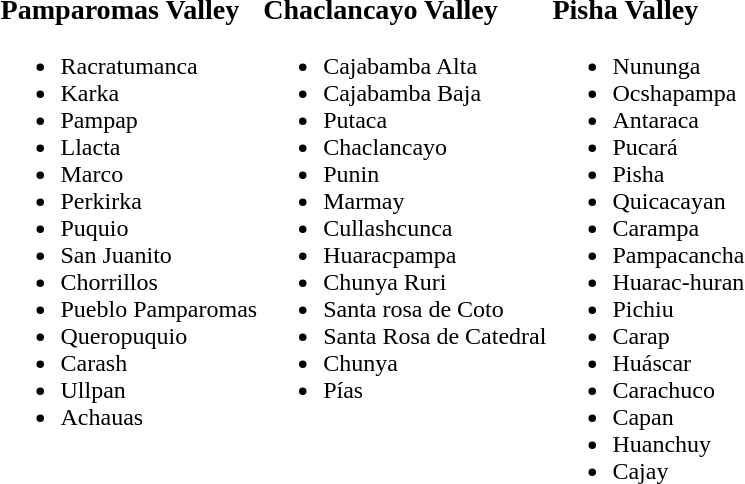<table>
<tr valign="top">
<td><br><h3>Pamparomas Valley</h3><ul><li>Racratumanca</li><li>Karka</li><li>Pampap</li><li>Llacta</li><li>Marco</li><li>Perkirka</li><li>Puquio</li><li>San Juanito</li><li>Chorrillos</li><li>Pueblo Pamparomas</li><li>Queropuquio</li><li>Carash</li><li>Ullpan</li><li>Achauas</li></ul></td>
<td><br><h3>Chaclancayo Valley</h3><ul><li>Cajabamba Alta</li><li>Cajabamba Baja</li><li>Putaca</li><li>Chaclancayo</li><li>Punin</li><li>Marmay</li><li>Cullashcunca</li><li>Huaracpampa</li><li>Chunya Ruri</li><li>Santa rosa de Coto</li><li>Santa Rosa de Catedral</li><li>Chunya</li><li>Pías</li></ul></td>
<td><br><h3>Pisha Valley</h3><ul><li>Nununga</li><li>Ocshapampa</li><li>Antaraca</li><li>Pucará</li><li>Pisha</li><li>Quicacayan</li><li>Carampa</li><li>Pampacancha</li><li>Huarac-huran</li><li>Pichiu</li><li>Carap</li><li>Huáscar</li><li>Carachuco</li><li>Capan</li><li>Huanchuy</li><li>Cajay</li></ul></td>
</tr>
</table>
